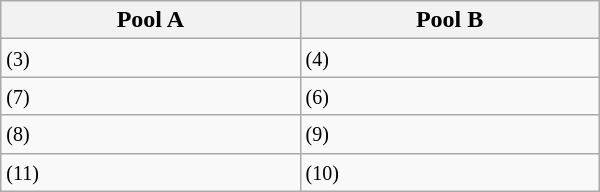<table class="wikitable" width=400>
<tr>
<th width=50%>Pool A</th>
<th width=50%>Pool B</th>
</tr>
<tr>
<td> <small>(3)</small></td>
<td> <small>(4)</small></td>
</tr>
<tr>
<td> <small>(7)</small></td>
<td> <small>(6)</small></td>
</tr>
<tr>
<td> <small>(8)</small></td>
<td> <small>(9)</small></td>
</tr>
<tr>
<td> <small>(11)</small></td>
<td> <small>(10)</small></td>
</tr>
</table>
